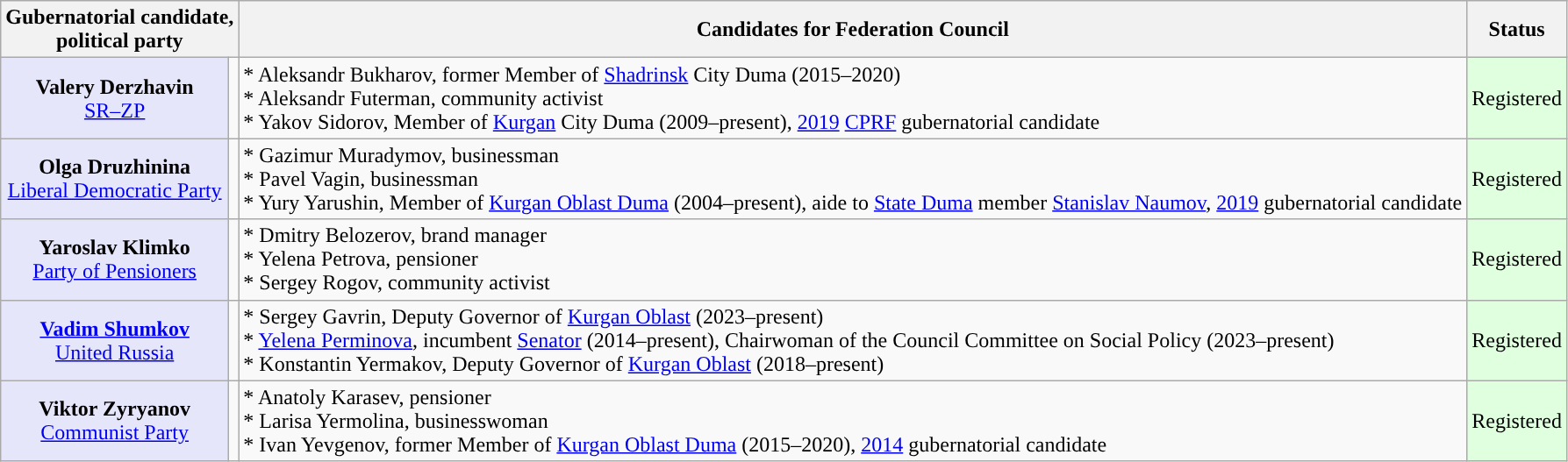<table class="wikitable" style="text-align:center;">
<tr>
<th colspan="2">Gubernatorial candidate,<br>political party</th>
<th>Candidates for Federation Council</th>
<th>Status</th>
</tr>
<tr>
<td style="background:lavender;"><strong>Valery Derzhavin</strong><br><a href='#'>SR–ZP</a></td>
<td style="background-color:"></td>
<td align=left>* Aleksandr Bukharov, former Member of <a href='#'>Shadrinsk</a> City Duma (2015–2020)<br>* Aleksandr Futerman, community activist<br>* Yakov Sidorov, Member of <a href='#'>Kurgan</a> City Duma (2009–present), <a href='#'>2019</a> <a href='#'>CPRF</a> gubernatorial candidate</td>
<td bgcolor="#DFFFDF">Registered</td>
</tr>
<tr>
<td style="background:lavender;"><strong>Olga Druzhinina</strong><br><a href='#'>Liberal Democratic Party</a></td>
<td style="background-color:"></td>
<td align=left>* Gazimur Muradymov, businessman<br>* Pavel Vagin, businessman<br>* Yury Yarushin, Member of <a href='#'>Kurgan Oblast Duma</a> (2004–present), aide to <a href='#'>State Duma</a> member <a href='#'>Stanislav Naumov</a>, <a href='#'>2019</a> gubernatorial candidate</td>
<td bgcolor="#DFFFDF">Registered</td>
</tr>
<tr>
<td style="background:lavender;"><strong>Yaroslav Klimko</strong><br><a href='#'>Party of Pensioners</a></td>
<td style="background-color:"></td>
<td align=left>* Dmitry Belozerov, brand manager<br>* Yelena Petrova, pensioner<br>* Sergey Rogov, community activist</td>
<td bgcolor="#DFFFDF">Registered</td>
</tr>
<tr>
<td style="background:lavender;"><strong><a href='#'>Vadim Shumkov</a></strong><br><a href='#'>United Russia</a></td>
<td style="background-color:"></td>
<td align=left>* Sergey Gavrin, Deputy Governor of <a href='#'>Kurgan Oblast</a> (2023–present)<br>* <a href='#'>Yelena Perminova</a>, incumbent <a href='#'>Senator</a> (2014–present), Chairwoman of the Council Committee on Social Policy (2023–present)<br>* Konstantin Yermakov, Deputy Governor of <a href='#'>Kurgan Oblast</a> (2018–present)</td>
<td bgcolor="#DFFFDF">Registered</td>
</tr>
<tr>
<td style="background:lavender;"><strong>Viktor Zyryanov</strong><br><a href='#'>Communist Party</a></td>
<td style="background-color:"></td>
<td align=left>* Anatoly Karasev, pensioner<br>* Larisa Yermolina, businesswoman<br>* Ivan Yevgenov, former Member of <a href='#'>Kurgan Oblast Duma</a> (2015–2020), <a href='#'>2014</a> gubernatorial candidate</td>
<td bgcolor="#DFFFDF">Registered</td>
</tr>
</table>
